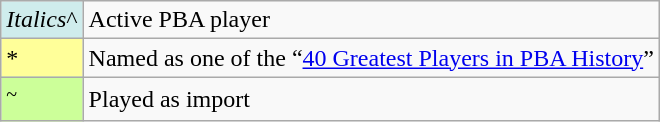<table class="wikitable">
<tr>
<td style="background:#CFECEC; width:1em"><em>Italics</em>^</td>
<td>Active PBA player</td>
</tr>
<tr>
<td style="background:#FFFF99; width:1em">*</td>
<td>Named as one of the “<a href='#'>40 Greatest Players in PBA History</a>”</td>
</tr>
<tr>
<td style="background:#CCFF99; width:1em"><sup>~</sup></td>
<td>Played as import</td>
</tr>
</table>
